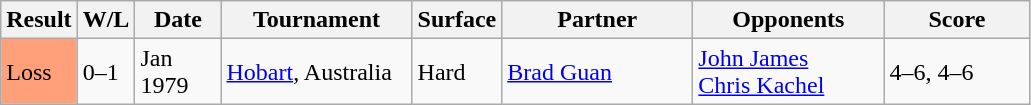<table class="sortable wikitable">
<tr>
<th>Result</th>
<th class="unsortable">W/L</th>
<th style="width:50px">Date</th>
<th style="width:120px">Tournament</th>
<th style="width:50px">Surface</th>
<th style="width:120px">Partner</th>
<th style="width:120px">Opponents</th>
<th style="width:90px" class="unsortable">Score</th>
</tr>
<tr>
<td style="background:#ffa07a;">Loss</td>
<td>0–1</td>
<td>Jan 1979</td>
<td><a href='#'>Hobart</a>, Australia</td>
<td>Hard</td>
<td> <a href='#'>Brad Guan</a></td>
<td> <a href='#'>John James</a><br> <a href='#'>Chris Kachel</a></td>
<td>4–6, 4–6</td>
</tr>
</table>
